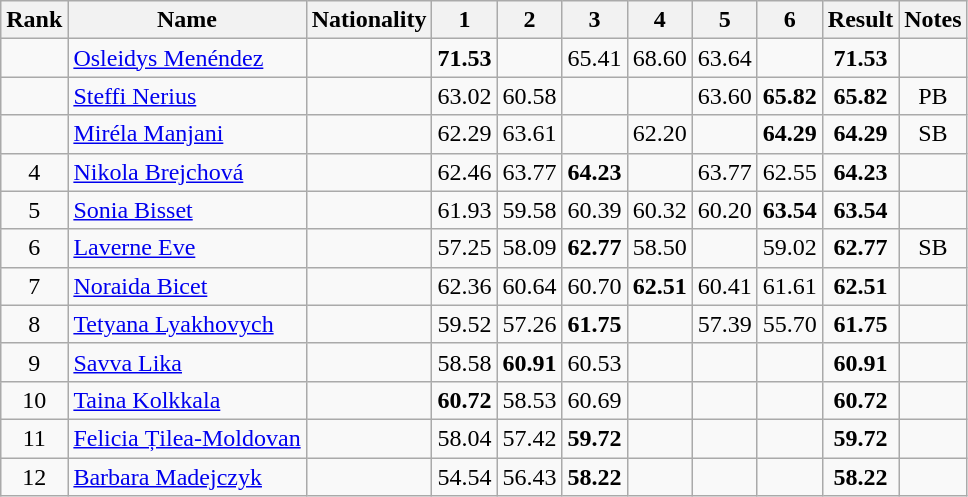<table class="wikitable sortable" style="text-align:center">
<tr>
<th>Rank</th>
<th>Name</th>
<th>Nationality</th>
<th>1</th>
<th>2</th>
<th>3</th>
<th>4</th>
<th>5</th>
<th>6</th>
<th>Result</th>
<th>Notes</th>
</tr>
<tr>
<td></td>
<td align=left><a href='#'>Osleidys Menéndez</a></td>
<td align=left></td>
<td><strong>71.53 </strong></td>
<td></td>
<td>65.41</td>
<td>68.60</td>
<td>63.64</td>
<td></td>
<td><strong>71.53 </strong></td>
<td></td>
</tr>
<tr>
<td></td>
<td align=left><a href='#'>Steffi Nerius</a></td>
<td align=left></td>
<td>63.02</td>
<td>60.58</td>
<td></td>
<td></td>
<td>63.60</td>
<td><strong>65.82 </strong></td>
<td><strong>65.82 </strong></td>
<td>PB</td>
</tr>
<tr>
<td></td>
<td align=left><a href='#'>Miréla Manjani</a></td>
<td align=left></td>
<td>62.29</td>
<td>63.61</td>
<td></td>
<td>62.20</td>
<td></td>
<td><strong>64.29 </strong></td>
<td><strong>64.29 </strong></td>
<td>SB</td>
</tr>
<tr>
<td>4</td>
<td align=left><a href='#'>Nikola Brejchová</a></td>
<td align=left></td>
<td>62.46</td>
<td>63.77</td>
<td><strong>64.23 </strong></td>
<td></td>
<td>63.77</td>
<td>62.55</td>
<td><strong>64.23 </strong></td>
<td></td>
</tr>
<tr>
<td>5</td>
<td align=left><a href='#'>Sonia Bisset</a></td>
<td align=left></td>
<td>61.93</td>
<td>59.58</td>
<td>60.39</td>
<td>60.32</td>
<td>60.20</td>
<td><strong>63.54 </strong></td>
<td><strong>63.54 </strong></td>
<td></td>
</tr>
<tr>
<td>6</td>
<td align=left><a href='#'>Laverne Eve</a></td>
<td align=left></td>
<td>57.25</td>
<td>58.09</td>
<td><strong>62.77 </strong></td>
<td>58.50</td>
<td></td>
<td>59.02</td>
<td><strong>62.77 </strong></td>
<td>SB</td>
</tr>
<tr>
<td>7</td>
<td align=left><a href='#'>Noraida Bicet</a></td>
<td align=left></td>
<td>62.36</td>
<td>60.64</td>
<td>60.70</td>
<td><strong>62.51 </strong></td>
<td>60.41</td>
<td>61.61</td>
<td><strong>62.51 </strong></td>
<td></td>
</tr>
<tr>
<td>8</td>
<td align=left><a href='#'>Tetyana Lyakhovych</a></td>
<td align=left></td>
<td>59.52</td>
<td>57.26</td>
<td><strong>61.75 </strong></td>
<td></td>
<td>57.39</td>
<td>55.70</td>
<td><strong>61.75 </strong></td>
<td></td>
</tr>
<tr>
<td>9</td>
<td align=left><a href='#'>Savva Lika</a></td>
<td align=left></td>
<td>58.58</td>
<td><strong>60.91 </strong></td>
<td>60.53</td>
<td></td>
<td></td>
<td></td>
<td><strong>60.91 </strong></td>
<td></td>
</tr>
<tr>
<td>10</td>
<td align=left><a href='#'>Taina Kolkkala</a></td>
<td align=left></td>
<td><strong>60.72 </strong></td>
<td>58.53</td>
<td>60.69</td>
<td></td>
<td></td>
<td></td>
<td><strong>60.72 </strong></td>
<td></td>
</tr>
<tr>
<td>11</td>
<td align=left><a href='#'>Felicia Țilea-Moldovan</a></td>
<td align=left></td>
<td>58.04</td>
<td>57.42</td>
<td><strong>59.72 </strong></td>
<td></td>
<td></td>
<td></td>
<td><strong>59.72 </strong></td>
<td></td>
</tr>
<tr>
<td>12</td>
<td align=left><a href='#'>Barbara Madejczyk</a></td>
<td align=left></td>
<td>54.54</td>
<td>56.43</td>
<td><strong>58.22 </strong></td>
<td></td>
<td></td>
<td></td>
<td><strong>58.22 </strong></td>
<td></td>
</tr>
</table>
